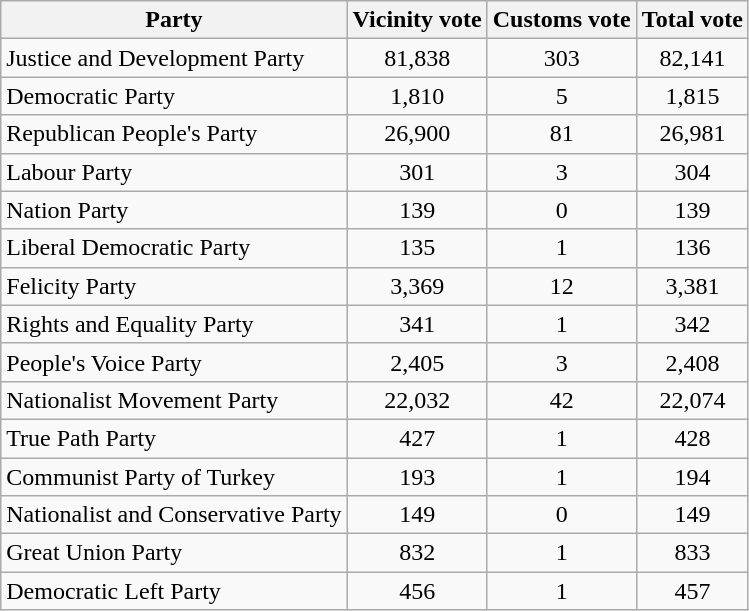<table class="wikitable sortable">
<tr>
<th style="text-align:center;">Party</th>
<th style="text-align:center;">Vicinity vote</th>
<th style="text-align:center;">Customs vote</th>
<th style="text-align:center;">Total vote</th>
</tr>
<tr>
<td>Justice and Development Party</td>
<td style="text-align:center;">81,838</td>
<td style="text-align:center;">303</td>
<td style="text-align:center;">82,141</td>
</tr>
<tr>
<td>Democratic Party</td>
<td style="text-align:center;">1,810</td>
<td style="text-align:center;">5</td>
<td style="text-align:center;">1,815</td>
</tr>
<tr>
<td>Republican People's Party</td>
<td style="text-align:center;">26,900</td>
<td style="text-align:center;">81</td>
<td style="text-align:center;">26,981</td>
</tr>
<tr>
<td>Labour Party</td>
<td style="text-align:center;">301</td>
<td style="text-align:center;">3</td>
<td style="text-align:center;">304</td>
</tr>
<tr>
<td>Nation Party</td>
<td style="text-align:center;">139</td>
<td style="text-align:center;">0</td>
<td style="text-align:center;">139</td>
</tr>
<tr>
<td>Liberal Democratic Party</td>
<td style="text-align:center;">135</td>
<td style="text-align:center;">1</td>
<td style="text-align:center;">136</td>
</tr>
<tr>
<td>Felicity Party</td>
<td style="text-align:center;">3,369</td>
<td style="text-align:center;">12</td>
<td style="text-align:center;">3,381</td>
</tr>
<tr>
<td>Rights and Equality Party</td>
<td style="text-align:center;">341</td>
<td style="text-align:center;">1</td>
<td style="text-align:center;">342</td>
</tr>
<tr>
<td>People's Voice Party</td>
<td style="text-align:center;">2,405</td>
<td style="text-align:center;">3</td>
<td style="text-align:center;">2,408</td>
</tr>
<tr>
<td>Nationalist Movement Party</td>
<td style="text-align:center;">22,032</td>
<td style="text-align:center;">42</td>
<td style="text-align:center;">22,074</td>
</tr>
<tr>
<td>True Path Party</td>
<td style="text-align:center;">427</td>
<td style="text-align:center;">1</td>
<td style="text-align:center;">428</td>
</tr>
<tr>
<td>Communist Party of Turkey</td>
<td style="text-align:center;">193</td>
<td style="text-align:center;">1</td>
<td style="text-align:center;">194</td>
</tr>
<tr>
<td>Nationalist and Conservative Party</td>
<td style="text-align:center;">149</td>
<td style="text-align:center;">0</td>
<td style="text-align:center;">149</td>
</tr>
<tr>
<td>Great Union Party</td>
<td style="text-align:center;">832</td>
<td style="text-align:center;">1</td>
<td style="text-align:center;">833</td>
</tr>
<tr>
<td>Democratic Left Party</td>
<td style="text-align:center;">456</td>
<td style="text-align:center;">1</td>
<td style="text-align:center;">457</td>
</tr>
</table>
